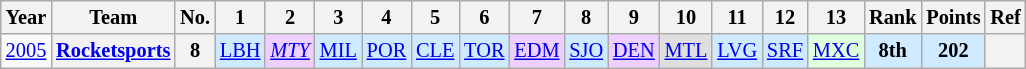<table class="wikitable" style="text-align:center; font-size:85%">
<tr>
<th>Year</th>
<th>Team</th>
<th>No.</th>
<th>1</th>
<th>2</th>
<th>3</th>
<th>4</th>
<th>5</th>
<th>6</th>
<th>7</th>
<th>8</th>
<th>9</th>
<th>10</th>
<th>11</th>
<th>12</th>
<th>13</th>
<th>Rank</th>
<th>Points</th>
<th>Ref</th>
</tr>
<tr>
<td><a href='#'>2005</a></td>
<th nowrap><a href='#'>Rocketsports</a></th>
<th>8</th>
<td style="background:#CFEAFF;"><a href='#'>LBH</a><br></td>
<td style="background:#EFCFFF;"><em><a href='#'>MTY</a></em><br></td>
<td style="background:#CFEAFF;"><a href='#'>MIL</a><br></td>
<td style="background:#CFEAFF;"><a href='#'>POR</a><br></td>
<td style="background:#CFEAFF;"><a href='#'>CLE</a><br></td>
<td style="background:#CFEAFF;"><a href='#'>TOR</a><br></td>
<td style="background:#EFCFFF;"><a href='#'>EDM</a><br></td>
<td style="background:#CFEAFF;"><a href='#'>SJO</a><br></td>
<td style="background:#EFCFFF;"><a href='#'>DEN</a><br></td>
<td style="background:#DFDFDF;"><a href='#'>MTL</a><br></td>
<td style="background:#CFEAFF;"><a href='#'>LVG</a><br></td>
<td style="background:#CFEAFF;"><a href='#'>SRF</a><br></td>
<td style="background:#DFFFDF;"><a href='#'>MXC</a><br></td>
<td style="background:#CFEAFF;"><strong>8th</strong></td>
<td style="background:#CFEAFF;"><strong>202</strong></td>
<th></th>
</tr>
</table>
